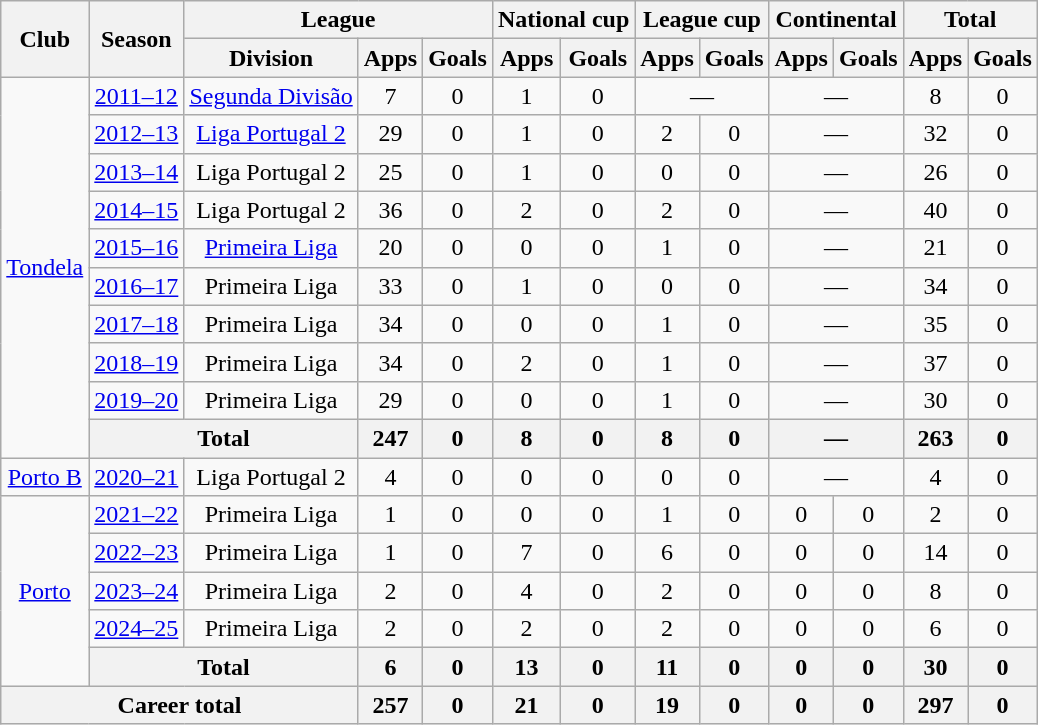<table class="wikitable" style="text-align:center">
<tr>
<th rowspan="2">Club</th>
<th rowspan="2">Season</th>
<th colspan="3">League</th>
<th colspan="2">National cup</th>
<th colspan="2">League cup</th>
<th colspan="2">Continental</th>
<th colspan="2">Total</th>
</tr>
<tr>
<th>Division</th>
<th>Apps</th>
<th>Goals</th>
<th>Apps</th>
<th>Goals</th>
<th>Apps</th>
<th>Goals</th>
<th>Apps</th>
<th>Goals</th>
<th>Apps</th>
<th>Goals</th>
</tr>
<tr>
<td rowspan="10"><a href='#'>Tondela</a></td>
<td><a href='#'>2011–12</a></td>
<td><a href='#'>Segunda Divisão</a></td>
<td>7</td>
<td>0</td>
<td>1</td>
<td>0</td>
<td colspan="2">—</td>
<td colspan="2">—</td>
<td>8</td>
<td>0</td>
</tr>
<tr>
<td><a href='#'>2012–13</a></td>
<td><a href='#'>Liga Portugal 2</a></td>
<td>29</td>
<td>0</td>
<td>1</td>
<td>0</td>
<td>2</td>
<td>0</td>
<td colspan="2">—</td>
<td>32</td>
<td>0</td>
</tr>
<tr>
<td><a href='#'>2013–14</a></td>
<td>Liga Portugal 2</td>
<td>25</td>
<td>0</td>
<td>1</td>
<td>0</td>
<td>0</td>
<td>0</td>
<td colspan="2">—</td>
<td>26</td>
<td>0</td>
</tr>
<tr>
<td><a href='#'>2014–15</a></td>
<td>Liga Portugal 2</td>
<td>36</td>
<td>0</td>
<td>2</td>
<td>0</td>
<td>2</td>
<td>0</td>
<td colspan="2">—</td>
<td>40</td>
<td>0</td>
</tr>
<tr>
<td><a href='#'>2015–16</a></td>
<td><a href='#'>Primeira Liga</a></td>
<td>20</td>
<td>0</td>
<td>0</td>
<td>0</td>
<td>1</td>
<td>0</td>
<td colspan="2">—</td>
<td>21</td>
<td>0</td>
</tr>
<tr>
<td><a href='#'>2016–17</a></td>
<td>Primeira Liga</td>
<td>33</td>
<td>0</td>
<td>1</td>
<td>0</td>
<td>0</td>
<td>0</td>
<td colspan="2">—</td>
<td>34</td>
<td>0</td>
</tr>
<tr>
<td><a href='#'>2017–18</a></td>
<td>Primeira Liga</td>
<td>34</td>
<td>0</td>
<td>0</td>
<td>0</td>
<td>1</td>
<td>0</td>
<td colspan="2">—</td>
<td>35</td>
<td>0</td>
</tr>
<tr>
<td><a href='#'>2018–19</a></td>
<td>Primeira Liga</td>
<td>34</td>
<td>0</td>
<td>2</td>
<td>0</td>
<td>1</td>
<td>0</td>
<td colspan="2">—</td>
<td>37</td>
<td>0</td>
</tr>
<tr>
<td><a href='#'>2019–20</a></td>
<td>Primeira Liga</td>
<td>29</td>
<td>0</td>
<td>0</td>
<td>0</td>
<td>1</td>
<td>0</td>
<td colspan="2">—</td>
<td>30</td>
<td>0</td>
</tr>
<tr>
<th colspan="2">Total</th>
<th>247</th>
<th>0</th>
<th>8</th>
<th>0</th>
<th>8</th>
<th>0</th>
<th colspan="2">—</th>
<th>263</th>
<th>0</th>
</tr>
<tr>
<td><a href='#'>Porto B</a></td>
<td><a href='#'>2020–21</a></td>
<td>Liga Portugal 2</td>
<td>4</td>
<td>0</td>
<td>0</td>
<td>0</td>
<td>0</td>
<td>0</td>
<td colspan="2">—</td>
<td>4</td>
<td>0</td>
</tr>
<tr>
<td rowspan="5"><a href='#'>Porto</a></td>
<td><a href='#'>2021–22</a></td>
<td>Primeira Liga</td>
<td>1</td>
<td>0</td>
<td>0</td>
<td>0</td>
<td>1</td>
<td>0</td>
<td>0</td>
<td>0</td>
<td>2</td>
<td>0</td>
</tr>
<tr>
<td><a href='#'>2022–23</a></td>
<td>Primeira Liga</td>
<td>1</td>
<td>0</td>
<td>7</td>
<td>0</td>
<td>6</td>
<td>0</td>
<td>0</td>
<td>0</td>
<td>14</td>
<td>0</td>
</tr>
<tr>
<td><a href='#'>2023–24</a></td>
<td>Primeira Liga</td>
<td>2</td>
<td>0</td>
<td>4</td>
<td>0</td>
<td>2</td>
<td>0</td>
<td>0</td>
<td>0</td>
<td>8</td>
<td>0</td>
</tr>
<tr>
<td><a href='#'>2024–25</a></td>
<td>Primeira Liga</td>
<td>2</td>
<td>0</td>
<td>2</td>
<td>0</td>
<td>2</td>
<td>0</td>
<td>0</td>
<td>0</td>
<td>6</td>
<td>0</td>
</tr>
<tr>
<th colspan="2">Total</th>
<th>6</th>
<th>0</th>
<th>13</th>
<th>0</th>
<th>11</th>
<th>0</th>
<th>0</th>
<th>0</th>
<th>30</th>
<th>0</th>
</tr>
<tr>
<th colspan="3">Career total</th>
<th>257</th>
<th>0</th>
<th>21</th>
<th>0</th>
<th>19</th>
<th>0</th>
<th>0</th>
<th>0</th>
<th>297</th>
<th>0</th>
</tr>
</table>
